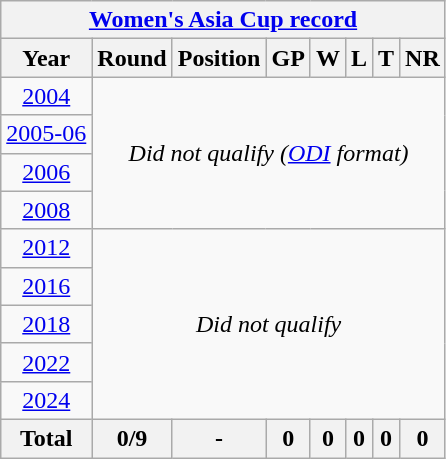<table class="wikitable" style="text-align: center; width=900px;">
<tr>
<th colspan="8"><a href='#'>Women's Asia Cup record</a></th>
</tr>
<tr>
<th>Year</th>
<th>Round</th>
<th>Position</th>
<th>GP</th>
<th>W</th>
<th>L</th>
<th>T</th>
<th>NR</th>
</tr>
<tr>
<td><a href='#'>2004</a> </td>
<td colspan="7" rowspan="4"><em>Did not qualify (<a href='#'>ODI</a> format)</em></td>
</tr>
<tr>
<td><a href='#'>2005-06</a> </td>
</tr>
<tr>
<td><a href='#'>2006</a> </td>
</tr>
<tr>
<td><a href='#'>2008</a> </td>
</tr>
<tr>
<td><a href='#'>2012</a> </td>
<td colspan="7" rowspan="5"><em>Did not qualify</td>
</tr>
<tr>
<td><a href='#'>2016</a> </td>
</tr>
<tr>
<td><a href='#'>2018</a> </td>
</tr>
<tr>
<td><a href='#'>2022</a> </td>
</tr>
<tr>
<td><a href='#'>2024</a> </td>
</tr>
<tr>
<th>Total</th>
<th>0/9</th>
<th>-</th>
<th>0</th>
<th>0</th>
<th>0</th>
<th>0</th>
<th>0</th>
</tr>
</table>
